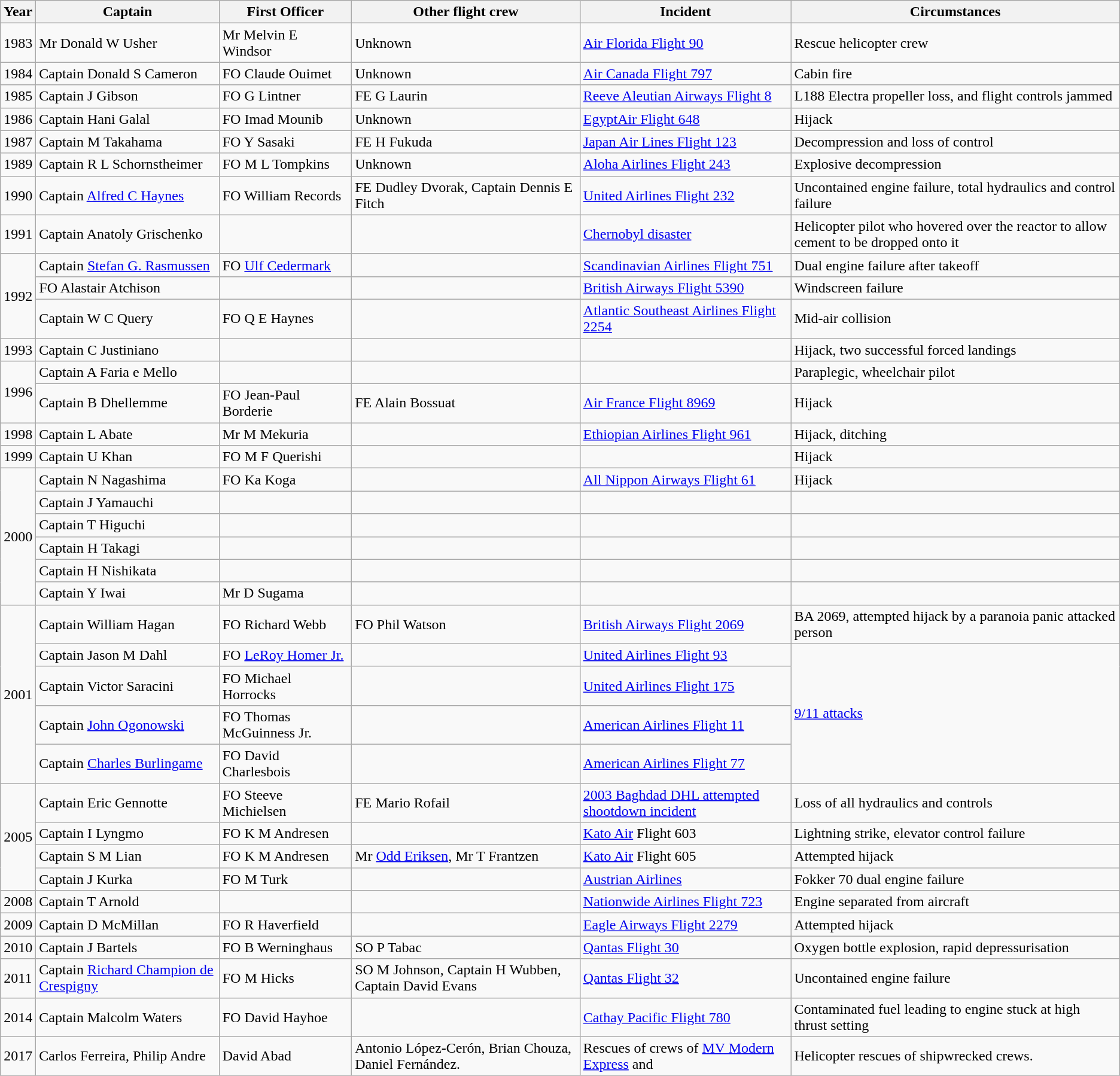<table class="wikitable sortable">
<tr>
<th>Year</th>
<th>Captain</th>
<th>First Officer</th>
<th>Other flight crew</th>
<th>Incident</th>
<th>Circumstances</th>
</tr>
<tr>
<td>1983</td>
<td>Mr Donald W Usher</td>
<td>Mr Melvin E Windsor</td>
<td>Unknown</td>
<td><a href='#'>Air Florida Flight 90</a></td>
<td>Rescue helicopter crew</td>
</tr>
<tr>
<td>1984</td>
<td>Captain Donald S Cameron</td>
<td>FO Claude Ouimet</td>
<td>Unknown</td>
<td><a href='#'>Air Canada Flight 797</a></td>
<td>Cabin fire</td>
</tr>
<tr>
<td>1985</td>
<td>Captain J Gibson</td>
<td>FO G Lintner</td>
<td>FE G Laurin</td>
<td><a href='#'>Reeve Aleutian Airways Flight 8</a></td>
<td>L188 Electra propeller loss, and flight controls jammed</td>
</tr>
<tr>
<td>1986</td>
<td>Captain Hani Galal</td>
<td>FO Imad Mounib</td>
<td>Unknown</td>
<td><a href='#'>EgyptAir Flight 648</a></td>
<td>Hijack</td>
</tr>
<tr>
<td>1987</td>
<td>Captain M Takahama</td>
<td>FO Y Sasaki</td>
<td>FE H Fukuda</td>
<td><a href='#'>Japan Air Lines Flight 123</a></td>
<td>Decompression and loss of control</td>
</tr>
<tr>
<td>1989</td>
<td>Captain R L Schornstheimer</td>
<td>FO M L Tompkins</td>
<td>Unknown</td>
<td><a href='#'>Aloha Airlines Flight 243</a></td>
<td>Explosive decompression</td>
</tr>
<tr>
<td>1990</td>
<td>Captain <a href='#'>Alfred C Haynes</a></td>
<td>FO William Records</td>
<td>FE Dudley Dvorak, Captain Dennis E Fitch</td>
<td><a href='#'>United Airlines Flight 232</a></td>
<td>Uncontained engine failure, total hydraulics and control failure</td>
</tr>
<tr>
<td>1991</td>
<td>Captain Anatoly Grischenko</td>
<td></td>
<td></td>
<td><a href='#'>Chernobyl disaster</a></td>
<td>Helicopter pilot who hovered over the reactor to allow cement to be dropped onto it</td>
</tr>
<tr>
<td rowspan="3">1992</td>
<td>Captain <a href='#'>Stefan G. Rasmussen</a></td>
<td>FO <a href='#'>Ulf Cedermark</a></td>
<td></td>
<td><a href='#'>Scandinavian Airlines Flight 751</a></td>
<td>Dual engine failure after takeoff</td>
</tr>
<tr>
<td>FO Alastair Atchison</td>
<td></td>
<td></td>
<td><a href='#'>British Airways Flight 5390</a></td>
<td>Windscreen failure</td>
</tr>
<tr>
<td>Captain W C Query</td>
<td>FO Q E Haynes</td>
<td></td>
<td><a href='#'>Atlantic Southeast Airlines Flight 2254</a></td>
<td>Mid-air collision</td>
</tr>
<tr>
<td>1993</td>
<td>Captain C Justiniano</td>
<td></td>
<td></td>
<td></td>
<td>Hijack, two successful forced landings</td>
</tr>
<tr>
<td rowspan="2">1996</td>
<td>Captain A Faria e Mello</td>
<td></td>
<td></td>
<td></td>
<td>Paraplegic, wheelchair pilot</td>
</tr>
<tr>
<td>Captain B Dhellemme</td>
<td>FO Jean-Paul Borderie</td>
<td>FE Alain Bossuat</td>
<td><a href='#'>Air France Flight 8969</a></td>
<td>Hijack</td>
</tr>
<tr>
<td>1998</td>
<td>Captain L Abate</td>
<td>Mr M Mekuria</td>
<td></td>
<td><a href='#'>Ethiopian Airlines Flight 961</a></td>
<td>Hijack, ditching</td>
</tr>
<tr>
<td>1999</td>
<td>Captain U Khan</td>
<td>FO M F Querishi</td>
<td></td>
<td></td>
<td>Hijack</td>
</tr>
<tr>
<td rowspan="6">2000</td>
<td>Captain N Nagashima</td>
<td>FO Ka Koga</td>
<td></td>
<td><a href='#'>All Nippon Airways Flight 61</a></td>
<td>Hijack</td>
</tr>
<tr>
<td>Captain J Yamauchi</td>
<td></td>
<td></td>
<td></td>
<td></td>
</tr>
<tr>
<td>Captain T Higuchi</td>
<td></td>
<td></td>
<td></td>
<td></td>
</tr>
<tr>
<td>Captain H Takagi</td>
<td></td>
<td></td>
<td></td>
<td></td>
</tr>
<tr>
<td>Captain H Nishikata</td>
<td></td>
<td></td>
<td></td>
<td></td>
</tr>
<tr>
<td>Captain Y Iwai</td>
<td>Mr D Sugama</td>
<td></td>
<td></td>
<td></td>
</tr>
<tr>
<td rowspan="5">2001</td>
<td>Captain William Hagan</td>
<td>FO Richard Webb</td>
<td>FO Phil Watson</td>
<td><a href='#'>British Airways Flight 2069</a></td>
<td>BA 2069, attempted hijack by a paranoia panic attacked person</td>
</tr>
<tr>
<td>Captain Jason M Dahl</td>
<td>FO <a href='#'>LeRoy Homer Jr.</a></td>
<td></td>
<td><a href='#'>United Airlines Flight 93</a></td>
<td rowspan="4"><a href='#'>9/11 attacks</a></td>
</tr>
<tr>
<td>Captain Victor Saracini</td>
<td>FO Michael Horrocks</td>
<td></td>
<td><a href='#'>United Airlines Flight 175</a></td>
</tr>
<tr>
<td>Captain <a href='#'>John Ogonowski</a></td>
<td>FO Thomas McGuinness Jr.</td>
<td></td>
<td><a href='#'>American Airlines Flight 11</a></td>
</tr>
<tr>
<td>Captain <a href='#'>Charles Burlingame</a></td>
<td>FO David Charlesbois</td>
<td></td>
<td><a href='#'>American Airlines Flight 77</a></td>
</tr>
<tr>
<td rowspan="4">2005</td>
<td>Captain Eric Gennotte</td>
<td>FO Steeve Michielsen</td>
<td>FE Mario Rofail</td>
<td><a href='#'>2003 Baghdad DHL attempted shootdown incident</a></td>
<td>Loss of all hydraulics and controls</td>
</tr>
<tr>
<td>Captain I Lyngmo</td>
<td>FO K M Andresen</td>
<td></td>
<td><a href='#'>Kato Air</a> Flight 603</td>
<td>Lightning strike, elevator control failure</td>
</tr>
<tr>
<td>Captain S M Lian</td>
<td>FO K M Andresen</td>
<td>Mr <a href='#'>Odd Eriksen</a>, Mr T Frantzen</td>
<td><a href='#'>Kato Air</a> Flight 605</td>
<td>Attempted hijack</td>
</tr>
<tr>
<td>Captain J Kurka</td>
<td>FO M Turk</td>
<td></td>
<td><a href='#'>Austrian Airlines</a></td>
<td>Fokker 70 dual engine failure</td>
</tr>
<tr>
<td>2008</td>
<td>Captain T Arnold</td>
<td></td>
<td></td>
<td><a href='#'>Nationwide Airlines Flight 723</a></td>
<td>Engine separated from aircraft</td>
</tr>
<tr>
<td>2009</td>
<td>Captain D McMillan</td>
<td>FO R Haverfield</td>
<td></td>
<td><a href='#'>Eagle Airways Flight 2279</a></td>
<td>Attempted hijack</td>
</tr>
<tr>
<td>2010</td>
<td>Captain J Bartels</td>
<td>FO B Werninghaus</td>
<td>SO P Tabac</td>
<td><a href='#'>Qantas Flight 30</a></td>
<td>Oxygen bottle explosion, rapid depressurisation</td>
</tr>
<tr>
<td>2011</td>
<td>Captain <a href='#'>Richard Champion de Crespigny</a></td>
<td>FO M Hicks</td>
<td>SO M Johnson, Captain H Wubben, Captain David Evans</td>
<td><a href='#'>Qantas Flight 32</a></td>
<td>Uncontained engine failure</td>
</tr>
<tr>
<td>2014</td>
<td>Captain Malcolm Waters</td>
<td>FO David Hayhoe</td>
<td></td>
<td><a href='#'>Cathay Pacific Flight 780</a></td>
<td>Contaminated fuel leading to engine stuck at high thrust setting</td>
</tr>
<tr>
<td>2017</td>
<td>Carlos Ferreira, Philip Andre</td>
<td>David Abad</td>
<td>Antonio López-Cerón, Brian Chouza, Daniel Fernández.</td>
<td>Rescues of crews of <a href='#'>MV Modern Express</a> and </td>
<td>Helicopter rescues of shipwrecked crews.</td>
</tr>
</table>
